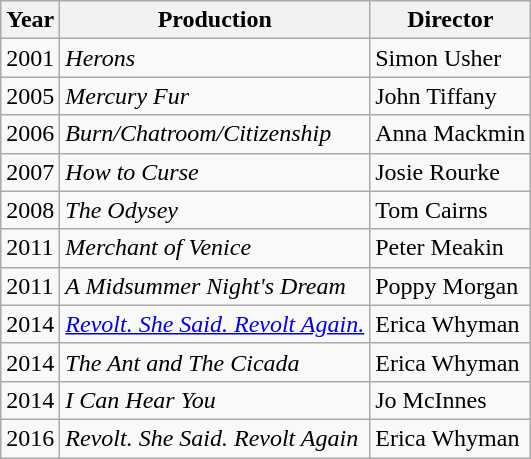<table class="wikitable">
<tr>
<th>Year</th>
<th>Production</th>
<th>Director</th>
</tr>
<tr>
<td>2001</td>
<td><em>Herons</em></td>
<td>Simon Usher</td>
</tr>
<tr>
<td>2005</td>
<td><em>Mercury Fur</em></td>
<td>John Tiffany</td>
</tr>
<tr>
<td>2006</td>
<td><em>Burn/Chatroom/Citizenship</em></td>
<td>Anna Mackmin</td>
</tr>
<tr>
<td>2007</td>
<td><em>How to Curse</em></td>
<td>Josie Rourke</td>
</tr>
<tr>
<td>2008</td>
<td><em>The Odysey</em></td>
<td>Tom Cairns</td>
</tr>
<tr>
<td>2011</td>
<td><em>Merchant of Venice</em></td>
<td>Peter Meakin</td>
</tr>
<tr>
<td>2011</td>
<td><em>A Midsummer Night's Dream</em></td>
<td>Poppy Morgan</td>
</tr>
<tr>
<td>2014</td>
<td><em><a href='#'>Revolt. She Said. Revolt Again.</a></em></td>
<td>Erica Whyman</td>
</tr>
<tr>
<td>2014</td>
<td><em>The Ant and The Cicada</em></td>
<td>Erica Whyman</td>
</tr>
<tr>
<td>2014</td>
<td><em>I Can Hear You</em></td>
<td>Jo McInnes</td>
</tr>
<tr>
<td>2016</td>
<td><em>Revolt. She Said. Revolt Again</em></td>
<td>Erica Whyman</td>
</tr>
</table>
